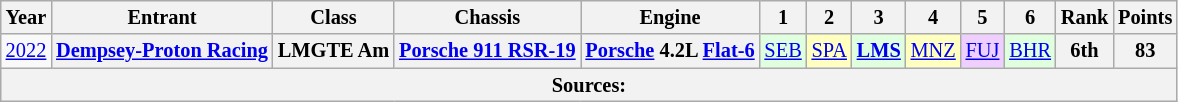<table class="wikitable" style="text-align:center; font-size:85%">
<tr>
<th>Year</th>
<th>Entrant</th>
<th>Class</th>
<th>Chassis</th>
<th>Engine</th>
<th>1</th>
<th>2</th>
<th>3</th>
<th>4</th>
<th>5</th>
<th>6</th>
<th>Rank</th>
<th>Points</th>
</tr>
<tr>
<td><a href='#'>2022</a></td>
<th nowrap><a href='#'>Dempsey-Proton Racing</a></th>
<th nowrap>LMGTE Am</th>
<th nowrap><a href='#'>Porsche 911 RSR-19</a></th>
<th nowrap><a href='#'>Porsche</a> 4.2L <a href='#'>Flat-6</a></th>
<td style="background:#DFFFDF;"><a href='#'>SEB</a><br></td>
<td style="background:#FFFFBF;"><a href='#'>SPA</a><br></td>
<td style="background:#DFFFDF;"><strong><a href='#'>LMS</a></strong><br></td>
<td style="background:#FFFFBF;"><a href='#'>MNZ</a><br></td>
<td style="background:#EFCFFF;"><a href='#'>FUJ</a><br></td>
<td style="background:#DFFFDF;"><a href='#'>BHR</a><br></td>
<th>6th</th>
<th>83</th>
</tr>
<tr>
<th colspan="13">Sources:</th>
</tr>
</table>
